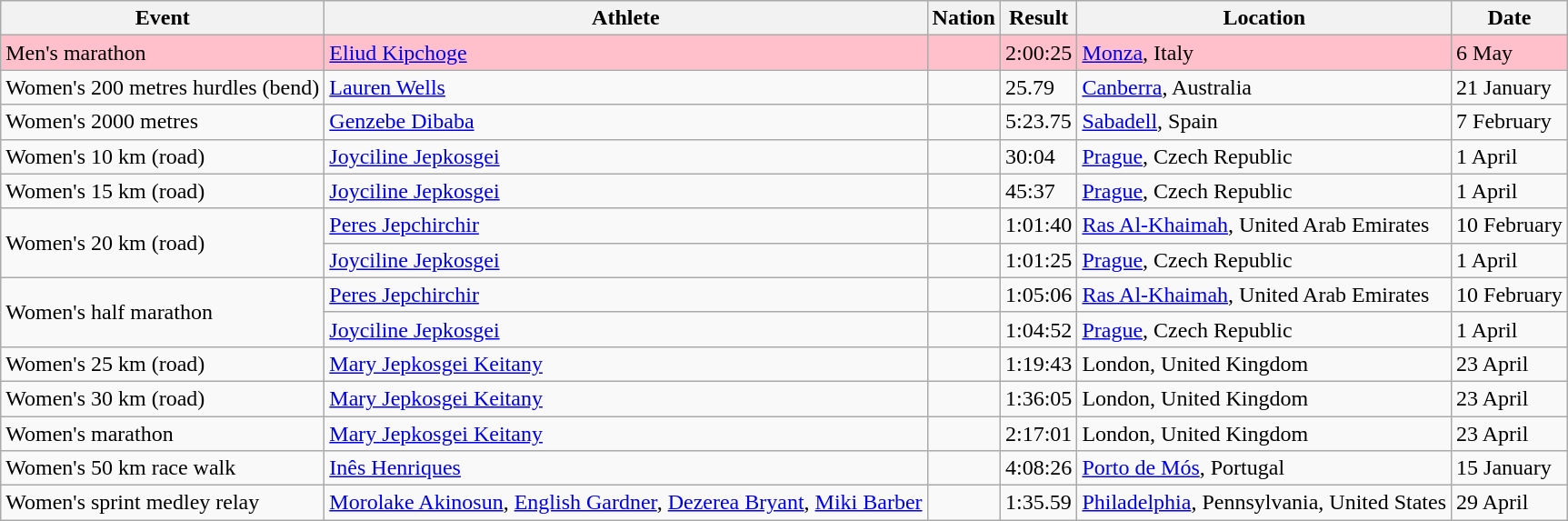<table class="wikitable sortable" style="text-align: left;">
<tr>
<th>Event</th>
<th>Athlete</th>
<th>Nation</th>
<th>Result</th>
<th>Location</th>
<th>Date</th>
</tr>
<tr style="background:pink">
<td>Men's marathon</td>
<td><a href='#'>Eliud Kipchoge</a></td>
<td></td>
<td>2:00:25</td>
<td><a href='#'>Monza</a>, Italy</td>
<td>6 May</td>
</tr>
<tr>
<td>Women's 200 metres hurdles (bend)</td>
<td><a href='#'>Lauren Wells</a></td>
<td></td>
<td>25.79</td>
<td><a href='#'>Canberra</a>, Australia</td>
<td>21 January</td>
</tr>
<tr>
<td>Women's 2000 metres</td>
<td><a href='#'>Genzebe Dibaba</a></td>
<td></td>
<td>5:23.75</td>
<td><a href='#'>Sabadell</a>, Spain</td>
<td>7 February</td>
</tr>
<tr>
<td>Women's 10 km (road)</td>
<td><a href='#'>Joyciline Jepkosgei</a></td>
<td></td>
<td>30:04</td>
<td><a href='#'>Prague</a>, Czech Republic</td>
<td>1 April</td>
</tr>
<tr>
<td>Women's 15 km (road)</td>
<td><a href='#'>Joyciline Jepkosgei</a></td>
<td></td>
<td>45:37</td>
<td><a href='#'>Prague</a>, Czech Republic</td>
<td>1 April</td>
</tr>
<tr>
<td rowspan=2>Women's 20 km (road)</td>
<td><a href='#'>Peres Jepchirchir</a></td>
<td></td>
<td>1:01:40</td>
<td><a href='#'>Ras Al-Khaimah</a>, United Arab Emirates</td>
<td>10 February</td>
</tr>
<tr>
<td><a href='#'>Joyciline Jepkosgei</a></td>
<td></td>
<td>1:01:25</td>
<td><a href='#'>Prague</a>, Czech Republic</td>
<td>1 April</td>
</tr>
<tr>
<td rowspan=2>Women's half marathon</td>
<td><a href='#'>Peres Jepchirchir</a></td>
<td></td>
<td>1:05:06</td>
<td><a href='#'>Ras Al-Khaimah</a>, United Arab Emirates</td>
<td>10 February</td>
</tr>
<tr>
<td><a href='#'>Joyciline Jepkosgei</a></td>
<td></td>
<td>1:04:52</td>
<td><a href='#'>Prague</a>, Czech Republic</td>
<td>1 April</td>
</tr>
<tr>
<td>Women's 25 km (road)</td>
<td><a href='#'>Mary Jepkosgei Keitany</a></td>
<td></td>
<td>1:19:43</td>
<td>London, United Kingdom</td>
<td>23 April</td>
</tr>
<tr>
<td>Women's 30 km (road)</td>
<td><a href='#'>Mary Jepkosgei Keitany</a></td>
<td></td>
<td>1:36:05</td>
<td>London, United Kingdom</td>
<td>23 April</td>
</tr>
<tr>
<td>Women's marathon</td>
<td><a href='#'>Mary Jepkosgei Keitany</a></td>
<td></td>
<td>2:17:01</td>
<td>London, United Kingdom</td>
<td>23 April</td>
</tr>
<tr>
<td>Women's 50 km race walk</td>
<td><a href='#'>Inês Henriques</a></td>
<td></td>
<td>4:08:26</td>
<td><a href='#'>Porto de Mós</a>, Portugal</td>
<td>15 January</td>
</tr>
<tr>
<td>Women's sprint medley relay</td>
<td><a href='#'>Morolake Akinosun</a>, <a href='#'>English Gardner</a>, <a href='#'>Dezerea Bryant</a>, <a href='#'>Miki Barber</a></td>
<td></td>
<td>1:35.59</td>
<td><a href='#'>Philadelphia</a>, Pennsylvania, United States</td>
<td>29 April</td>
</tr>
</table>
